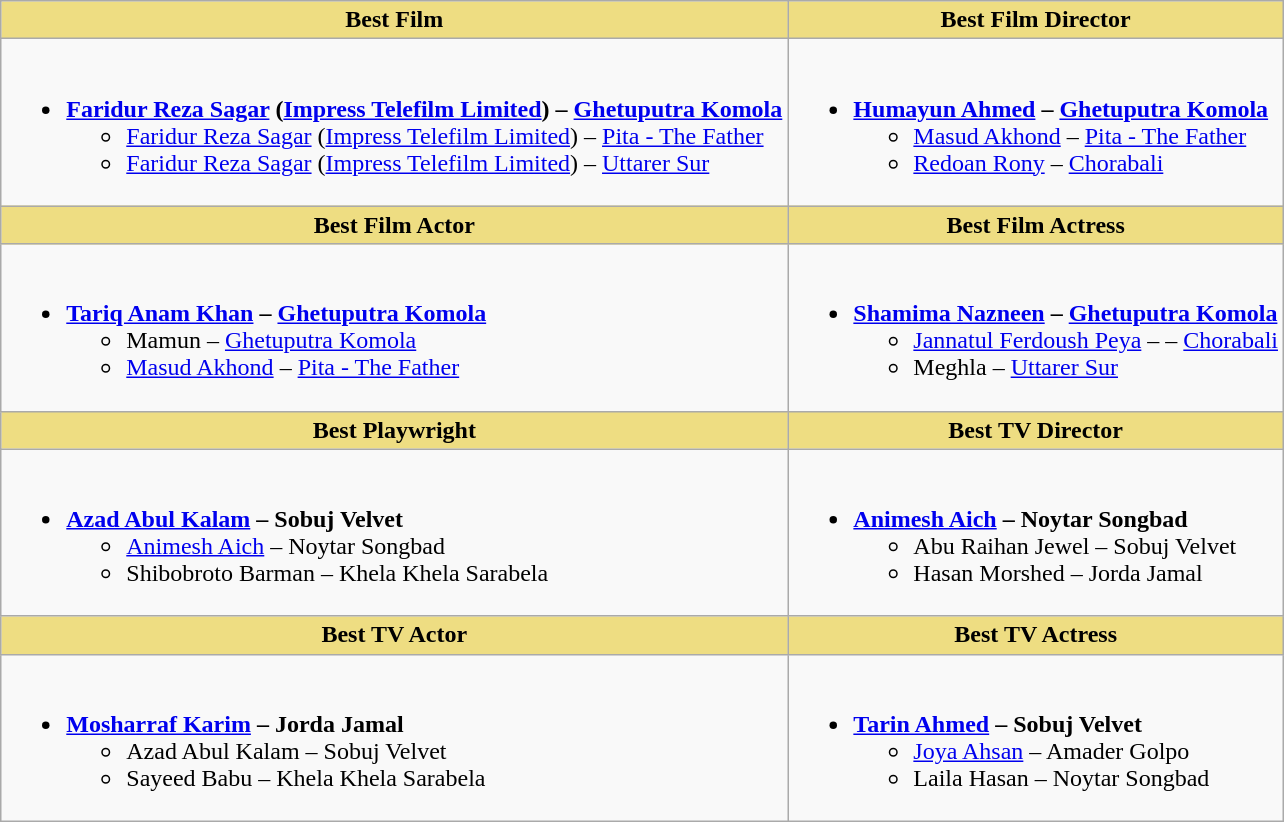<table class="wikitable">
<tr>
<th style="background:#EEDD82;">Best Film</th>
<th style="background:#EEDD82;">Best Film Director</th>
</tr>
<tr>
<td valign="top"><br><ul><li><strong><a href='#'>Faridur Reza Sagar</a> (<a href='#'>Impress Telefilm Limited</a>) – <a href='#'>Ghetuputra Komola</a></strong><ul><li><a href='#'>Faridur Reza Sagar</a> (<a href='#'>Impress Telefilm Limited</a>) – <a href='#'>Pita - The Father</a></li><li><a href='#'>Faridur Reza Sagar</a> (<a href='#'>Impress Telefilm Limited</a>) – <a href='#'>Uttarer Sur</a></li></ul></li></ul></td>
<td valign="top"><br><ul><li><strong> <a href='#'>Humayun Ahmed</a> – <a href='#'>Ghetuputra Komola</a></strong><ul><li><a href='#'>Masud Akhond</a> – <a href='#'>Pita - The Father</a></li><li><a href='#'>Redoan Rony</a>  – <a href='#'>Chorabali</a></li></ul></li></ul></td>
</tr>
<tr>
<th style="background:#EEDD82;">Best Film Actor</th>
<th style="background:#EEDD82;">Best Film Actress</th>
</tr>
<tr>
<td><br><ul><li><strong><a href='#'>Tariq Anam Khan</a> – <a href='#'>Ghetuputra Komola</a></strong><ul><li>Mamun – <a href='#'>Ghetuputra Komola</a></li><li><a href='#'>Masud Akhond</a> – <a href='#'>Pita - The Father</a></li></ul></li></ul></td>
<td><br><ul><li><strong><a href='#'>Shamima Nazneen</a> – <a href='#'>Ghetuputra Komola</a></strong><ul><li><a href='#'>Jannatul Ferdoush Peya</a> – – <a href='#'>Chorabali</a></li><li>Meghla – <a href='#'>Uttarer Sur</a></li></ul></li></ul></td>
</tr>
<tr>
<th style="background:#EEDD82;">Best Playwright</th>
<th style="background:#EEDD82;">Best TV Director</th>
</tr>
<tr>
<td><br><ul><li><strong><a href='#'>Azad Abul Kalam</a> – Sobuj Velvet</strong><ul><li><a href='#'>Animesh Aich</a> – Noytar Songbad</li><li>Shibobroto Barman – Khela Khela Sarabela</li></ul></li></ul></td>
<td><br><ul><li><strong><a href='#'>Animesh Aich</a> – Noytar Songbad</strong><ul><li>Abu Raihan Jewel – Sobuj Velvet</li><li>Hasan Morshed  – Jorda Jamal</li></ul></li></ul></td>
</tr>
<tr>
<th style="background:#EEDD82;">Best TV Actor</th>
<th style="background:#EEDD82;">Best TV Actress</th>
</tr>
<tr>
<td><br><ul><li><strong><a href='#'>Mosharraf Karim</a> – Jorda Jamal</strong><ul><li>Azad Abul Kalam – Sobuj Velvet</li><li>Sayeed Babu – Khela Khela Sarabela</li></ul></li></ul></td>
<td><br><ul><li><strong><a href='#'>Tarin Ahmed</a> – Sobuj Velvet</strong><ul><li><a href='#'>Joya Ahsan</a> – Amader Golpo</li><li>Laila Hasan – Noytar Songbad</li></ul></li></ul></td>
</tr>
</table>
